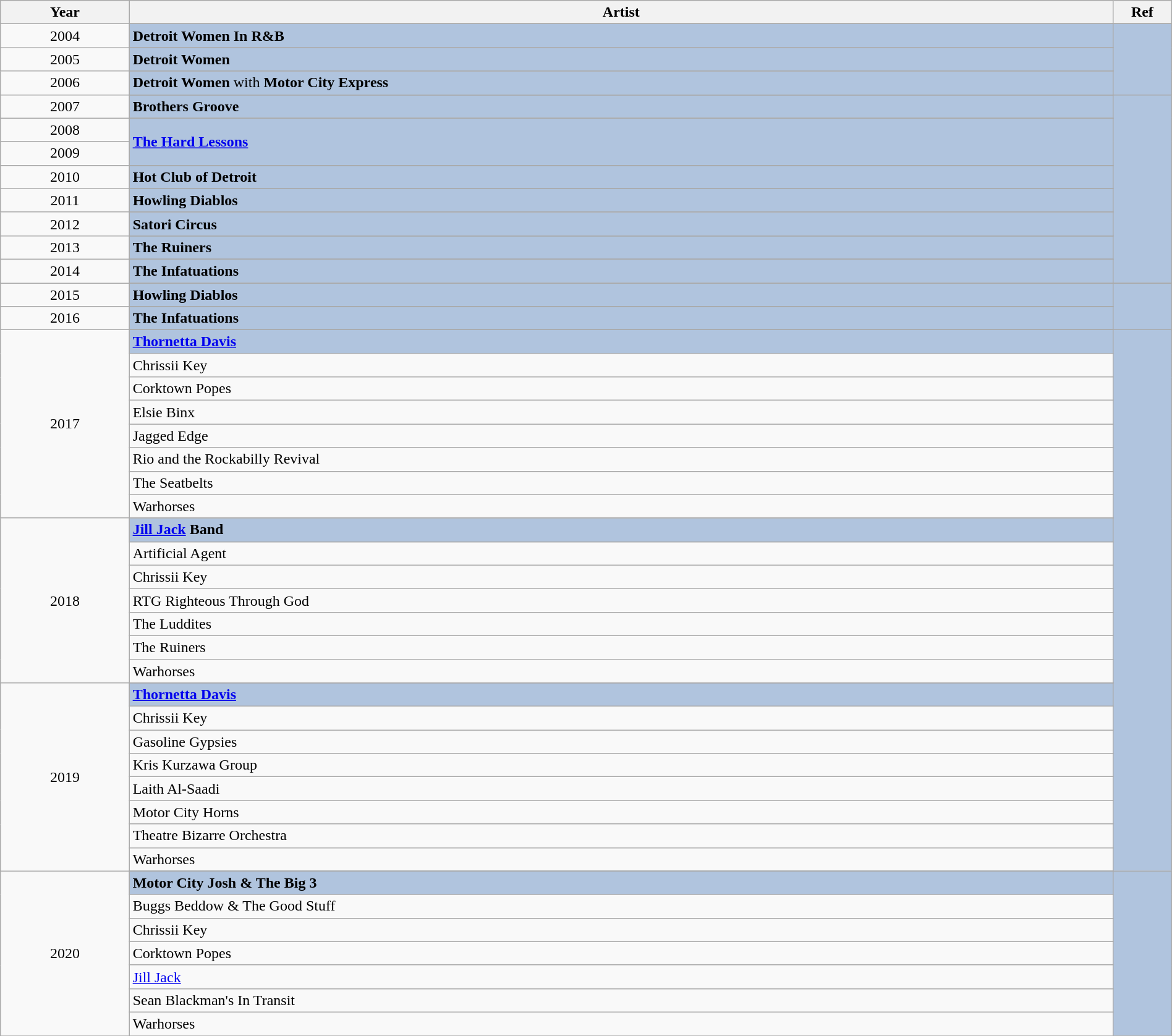<table class="wikitable" style="width:100%;">
<tr>
<th style="width:11%;">Year</th>
<th style="width:84%;">Artist</th>
<th style="width:5%;">Ref</th>
</tr>
<tr>
<td rowspan="2" align="center">2004</td>
</tr>
<tr style="background:#B0C4DE">
<td><strong>Detroit Women In R&B</strong></td>
<td rowspan="6"></td>
</tr>
<tr>
<td rowspan="2" align="center">2005</td>
</tr>
<tr style="background:#B0C4DE">
<td><strong>Detroit Women</strong></td>
</tr>
<tr>
<td rowspan="2" align="center">2006</td>
</tr>
<tr style="background:#B0C4DE">
<td><strong>Detroit Women</strong> with <strong>Motor City Express</strong></td>
</tr>
<tr>
<td rowspan="2" align="center">2007</td>
</tr>
<tr style="background:#B0C4DE">
<td><strong>Brothers Groove</strong></td>
<td rowspan="14" align="center"></td>
</tr>
<tr>
<td rowspan="2" align="center">2008</td>
</tr>
<tr style="background:#B0C4DE">
<td rowspan="2"><strong><a href='#'>The Hard Lessons</a></strong></td>
</tr>
<tr>
<td align="center">2009</td>
</tr>
<tr>
<td rowspan="2" align="center">2010</td>
</tr>
<tr style="background:#B0C4DE">
<td><strong>Hot Club of Detroit</strong></td>
</tr>
<tr>
<td rowspan="2" align="center">2011</td>
</tr>
<tr style="background:#B0C4DE">
<td><strong>Howling Diablos</strong></td>
</tr>
<tr>
<td rowspan="2" align="center">2012</td>
</tr>
<tr style="background:#B0C4DE">
<td><strong>Satori Circus</strong></td>
</tr>
<tr>
<td rowspan="2" align="center">2013</td>
</tr>
<tr style="background:#B0C4DE">
<td><strong>The Ruiners</strong></td>
</tr>
<tr>
<td rowspan="2" align="center">2014</td>
</tr>
<tr style="background:#B0C4DE">
<td><strong>The Infatuations</strong></td>
</tr>
<tr>
<td rowspan="2" align="center">2015</td>
</tr>
<tr style="background:#B0C4DE">
<td><strong>Howling Diablos</strong></td>
<td rowspan="4" align="center"></td>
</tr>
<tr>
<td rowspan="2" align="center">2016</td>
</tr>
<tr style="background:#B0C4DE">
<td><strong>The Infatuations</strong></td>
</tr>
<tr>
<td rowspan="9" align="center">2017</td>
</tr>
<tr style="background:#B0C4DE">
<td><strong><a href='#'>Thornetta Davis</a></strong></td>
<td rowspan="26" align="center"></td>
</tr>
<tr>
<td>Chrissii Key</td>
</tr>
<tr>
<td>Corktown Popes</td>
</tr>
<tr>
<td>Elsie Binx</td>
</tr>
<tr>
<td>Jagged Edge</td>
</tr>
<tr>
<td>Rio and the Rockabilly Revival</td>
</tr>
<tr>
<td>The Seatbelts</td>
</tr>
<tr>
<td>Warhorses</td>
</tr>
<tr>
<td rowspan="8" align="center">2018</td>
</tr>
<tr style="background:#B0C4DE">
<td><strong><a href='#'>Jill Jack</a> Band</strong></td>
</tr>
<tr>
<td>Artificial Agent</td>
</tr>
<tr>
<td>Chrissii Key</td>
</tr>
<tr>
<td>RTG Righteous Through God</td>
</tr>
<tr>
<td>The Luddites</td>
</tr>
<tr>
<td>The Ruiners</td>
</tr>
<tr>
<td>Warhorses</td>
</tr>
<tr>
<td rowspan="9" align="center">2019</td>
</tr>
<tr style="background:#B0C4DE">
<td><strong><a href='#'>Thornetta Davis</a></strong></td>
</tr>
<tr>
<td>Chrissii Key</td>
</tr>
<tr>
<td>Gasoline Gypsies</td>
</tr>
<tr>
<td>Kris Kurzawa Group</td>
</tr>
<tr>
<td>Laith Al-Saadi</td>
</tr>
<tr>
<td>Motor City Horns</td>
</tr>
<tr>
<td>Theatre Bizarre Orchestra</td>
</tr>
<tr>
<td>Warhorses</td>
</tr>
<tr>
<td rowspan="8" align="center">2020</td>
</tr>
<tr style="background:#B0C4DE">
<td><strong>Motor City Josh & The Big 3</strong></td>
<td rowspan="7" align="center"></td>
</tr>
<tr>
<td>Buggs Beddow & The Good Stuff</td>
</tr>
<tr>
<td>Chrissii Key</td>
</tr>
<tr>
<td>Corktown Popes</td>
</tr>
<tr>
<td><a href='#'>Jill Jack</a></td>
</tr>
<tr>
<td>Sean Blackman's In Transit</td>
</tr>
<tr>
<td>Warhorses</td>
</tr>
<tr>
</tr>
</table>
